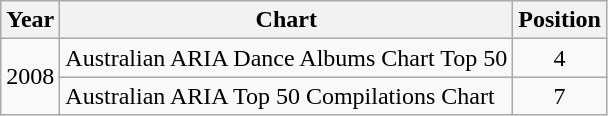<table class="wikitable sortable">
<tr>
<th style="text-align:center;">Year</th>
<th style="text-align:center;">Chart</th>
<th style="text-align:center;">Position</th>
</tr>
<tr>
<td style="text-align:center;" rowspan="3">2008</td>
<td align="left">Australian ARIA Dance Albums Chart Top 50</td>
<td style="text-align:center;">4</td>
</tr>
<tr>
<td align="left">Australian ARIA Top 50 Compilations Chart</td>
<td style="text-align:center;">7</td>
</tr>
</table>
